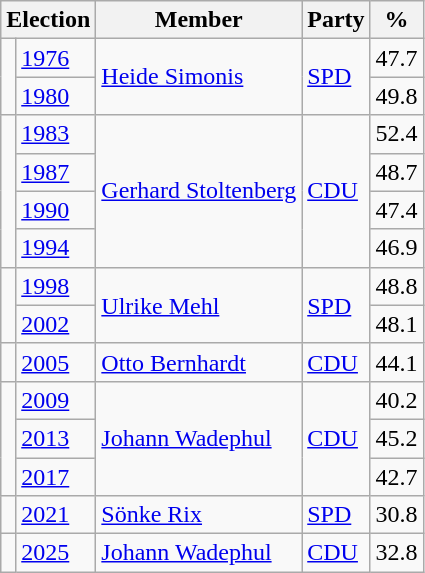<table class=wikitable>
<tr>
<th colspan=2>Election</th>
<th>Member</th>
<th>Party</th>
<th>%</th>
</tr>
<tr>
<td rowspan=2 bgcolor=></td>
<td><a href='#'>1976</a></td>
<td rowspan=2><a href='#'>Heide Simonis</a></td>
<td rowspan=2><a href='#'>SPD</a></td>
<td align=right>47.7</td>
</tr>
<tr>
<td><a href='#'>1980</a></td>
<td align=right>49.8</td>
</tr>
<tr>
<td rowspan=4 bgcolor=></td>
<td><a href='#'>1983</a></td>
<td rowspan=4><a href='#'>Gerhard Stoltenberg</a></td>
<td rowspan=4><a href='#'>CDU</a></td>
<td align=right>52.4</td>
</tr>
<tr>
<td><a href='#'>1987</a></td>
<td align=right>48.7</td>
</tr>
<tr>
<td><a href='#'>1990</a></td>
<td align=right>47.4</td>
</tr>
<tr>
<td><a href='#'>1994</a></td>
<td align=right>46.9</td>
</tr>
<tr>
<td rowspan=2 bgcolor=></td>
<td><a href='#'>1998</a></td>
<td rowspan=2><a href='#'>Ulrike Mehl</a></td>
<td rowspan=2><a href='#'>SPD</a></td>
<td align=right>48.8</td>
</tr>
<tr>
<td><a href='#'>2002</a></td>
<td align=right>48.1</td>
</tr>
<tr>
<td bgcolor=></td>
<td><a href='#'>2005</a></td>
<td><a href='#'>Otto Bernhardt</a></td>
<td><a href='#'>CDU</a></td>
<td align=right>44.1</td>
</tr>
<tr>
<td rowspan=3 bgcolor=></td>
<td><a href='#'>2009</a></td>
<td rowspan=3><a href='#'>Johann Wadephul</a></td>
<td rowspan=3><a href='#'>CDU</a></td>
<td align=right>40.2</td>
</tr>
<tr>
<td><a href='#'>2013</a></td>
<td align=right>45.2</td>
</tr>
<tr>
<td><a href='#'>2017</a></td>
<td align=right>42.7</td>
</tr>
<tr>
<td bgcolor=></td>
<td><a href='#'>2021</a></td>
<td><a href='#'>Sönke Rix</a></td>
<td><a href='#'>SPD</a></td>
<td align=right>30.8</td>
</tr>
<tr>
<td bgcolor=></td>
<td><a href='#'>2025</a></td>
<td><a href='#'>Johann Wadephul</a></td>
<td><a href='#'>CDU</a></td>
<td align=right>32.8</td>
</tr>
</table>
